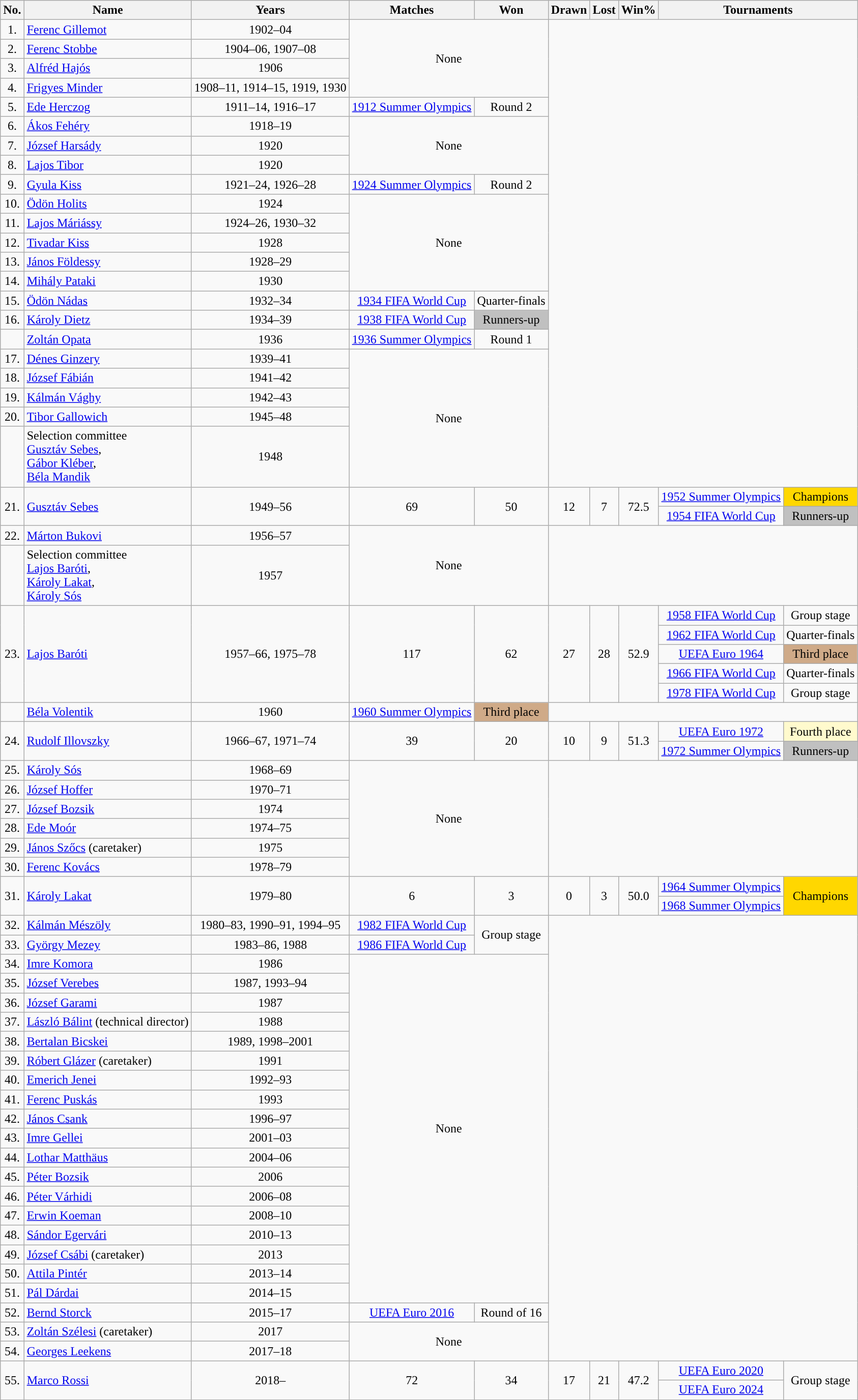<table class="wikitable sortable" style="text-align:center;">
<tr>
<th>No.</th>
<th>Name</th>
<th>Years</th>
<th>Matches</th>
<th>Won</th>
<th>Drawn</th>
<th>Lost</th>
<th>Win%</th>
<th colspan="2">Tournaments</th>
</tr>
<tr>
<td>1.</td>
<td style="text-align: left;"> <a href='#'>Ferenc Gillemot</a></td>
<td>1902–04<br></td>
<td colspan=2 rowspan=4>None</td>
</tr>
<tr>
<td>2.</td>
<td style="text-align: left;"> <a href='#'>Ferenc Stobbe</a></td>
<td>1904–06, 1907–08<br></td>
</tr>
<tr>
<td>3.</td>
<td style="text-align: left;"> <a href='#'>Alfréd Hajós</a></td>
<td>1906<br></td>
</tr>
<tr>
<td>4.</td>
<td style="text-align: left;"> <a href='#'>Frigyes Minder</a></td>
<td>1908–11, 1914–15, 1919, 1930<br></td>
</tr>
<tr>
<td>5.</td>
<td style="text-align: left;"> <a href='#'>Ede Herczog</a></td>
<td>1911–14, 1916–17<br></td>
<td><a href='#'>1912 Summer Olympics</a></td>
<td>Round 2</td>
</tr>
<tr>
<td>6.</td>
<td style="text-align: left;"> <a href='#'>Ákos Fehéry</a></td>
<td>1918–19<br></td>
<td colspan=2 rowspan=3>None</td>
</tr>
<tr>
<td>7.</td>
<td style="text-align: left;"> <a href='#'>József Harsády</a></td>
<td>1920<br></td>
</tr>
<tr>
<td>8.</td>
<td style="text-align: left;"> <a href='#'>Lajos Tibor</a></td>
<td>1920<br></td>
</tr>
<tr>
<td>9.</td>
<td style="text-align: left;"> <a href='#'>Gyula Kiss</a></td>
<td>1921–24, 1926–28<br></td>
<td><a href='#'>1924 Summer Olympics</a></td>
<td>Round 2</td>
</tr>
<tr>
<td>10.</td>
<td style="text-align: left;"> <a href='#'>Ödön Holits</a></td>
<td>1924<br></td>
<td colspan=2 rowspan=5>None</td>
</tr>
<tr>
<td>11.</td>
<td style="text-align: left;"> <a href='#'>Lajos Máriássy</a></td>
<td>1924–26, 1930–32<br></td>
</tr>
<tr>
<td>12.</td>
<td style="text-align: left;"> <a href='#'>Tivadar Kiss</a></td>
<td>1928<br></td>
</tr>
<tr>
<td>13.</td>
<td style="text-align: left;"> <a href='#'>János Földessy</a></td>
<td>1928–29<br></td>
</tr>
<tr>
<td>14.</td>
<td style="text-align: left;"> <a href='#'>Mihály Pataki</a></td>
<td>1930<br></td>
</tr>
<tr>
<td>15.</td>
<td style="text-align: left;"> <a href='#'>Ödön Nádas</a></td>
<td>1932–34<br></td>
<td><a href='#'>1934 FIFA World Cup</a></td>
<td>Quarter-finals</td>
</tr>
<tr>
<td>16.</td>
<td style="text-align: left;"> <a href='#'>Károly Dietz</a></td>
<td>1934–39<br></td>
<td><a href='#'>1938 FIFA World Cup</a></td>
<td bgcolor="silver">Runners-up</td>
</tr>
<tr>
<td></td>
<td align=left> <a href='#'>Zoltán Opata</a></td>
<td>1936<br></td>
<td><a href='#'>1936 Summer Olympics</a></td>
<td>Round 1</td>
</tr>
<tr>
<td>17.</td>
<td style="text-align: left;"> <a href='#'>Dénes Ginzery</a></td>
<td>1939–41<br></td>
<td colspan="2" rowspan="5">None</td>
</tr>
<tr>
<td>18.</td>
<td style="text-align: left;"> <a href='#'>József Fábián</a></td>
<td>1941–42<br></td>
</tr>
<tr>
<td>19.</td>
<td style="text-align: left;"> <a href='#'>Kálmán Vághy</a></td>
<td>1942–43<br></td>
</tr>
<tr>
<td>20.</td>
<td style="text-align: left;"> <a href='#'>Tibor Gallowich</a></td>
<td>1945–48<br></td>
</tr>
<tr>
<td></td>
<td align=left>Selection committee<br> <a href='#'>Gusztáv Sebes</a>,<br> <a href='#'>Gábor Kléber</a>,<br> <a href='#'>Béla Mandik</a></td>
<td>1948<br></td>
</tr>
<tr>
<td rowspan="2">21.</td>
<td align="left" rowspan="2"> <a href='#'>Gusztáv Sebes</a></td>
<td rowspan="2">1949–56</td>
<td rowspan="2">69</td>
<td rowspan="2">50</td>
<td rowspan="2">12</td>
<td rowspan="2">7</td>
<td rowspan="2">72.5</td>
<td><a href='#'>1952 Summer Olympics</a></td>
<td bgcolor="gold">Champions</td>
</tr>
<tr>
<td><a href='#'>1954 FIFA World Cup</a></td>
<td bgcolor="silver">Runners-up</td>
</tr>
<tr>
<td>22.</td>
<td style="text-align: left;"> <a href='#'>Márton Bukovi</a></td>
<td>1956–57<br></td>
<td colspan="2" rowspan="2">None</td>
</tr>
<tr>
<td></td>
<td align=left>Selection committee<br> <a href='#'>Lajos Baróti</a>,<br> <a href='#'>Károly Lakat</a>,<br> <a href='#'>Károly Sós</a></td>
<td>1957<br></td>
</tr>
<tr>
<td rowspan="5">23.</td>
<td align="left" rowspan="5"> <a href='#'>Lajos Baróti</a></td>
<td rowspan="5">1957–66, 1975–78</td>
<td rowspan="5">117</td>
<td rowspan="5">62</td>
<td rowspan="5">27</td>
<td rowspan="5">28</td>
<td rowspan="5">52.9</td>
<td><a href='#'>1958 FIFA World Cup</a></td>
<td>Group stage</td>
</tr>
<tr>
<td><a href='#'>1962 FIFA World Cup</a></td>
<td>Quarter-finals</td>
</tr>
<tr>
<td><a href='#'>UEFA Euro 1964</a></td>
<td bgcolor="#CFAA88">Third place</td>
</tr>
<tr>
<td><a href='#'>1966 FIFA World Cup</a></td>
<td>Quarter-finals</td>
</tr>
<tr>
<td><a href='#'>1978 FIFA World Cup</a></td>
<td>Group stage</td>
</tr>
<tr>
<td></td>
<td align=left> <a href='#'>Béla Volentik</a></td>
<td>1960<br></td>
<td><a href='#'>1960 Summer Olympics</a></td>
<td bgcolor="#CFAA88">Third place</td>
</tr>
<tr>
<td rowspan="2">24.</td>
<td align="left" rowspan="2"> <a href='#'>Rudolf Illovszky</a></td>
<td rowspan="2">1966–67, 1971–74</td>
<td rowspan="2">39</td>
<td rowspan="2">20</td>
<td rowspan="2">10</td>
<td rowspan="2">9</td>
<td rowspan="2">51.3</td>
<td><a href='#'>UEFA Euro 1972</a></td>
<td bgcolor="FFFACD">Fourth place</td>
</tr>
<tr>
<td><a href='#'>1972 Summer Olympics</a></td>
<td bgcolor="silver">Runners-up</td>
</tr>
<tr>
<td>25.</td>
<td style="text-align: left;"> <a href='#'>Károly Sós</a></td>
<td>1968–69<br></td>
<td colspan=2 rowspan=6>None</td>
</tr>
<tr>
<td>26.</td>
<td style="text-align: left;"> <a href='#'>József Hoffer</a></td>
<td>1970–71<br></td>
</tr>
<tr>
<td>27.</td>
<td style="text-align: left;"> <a href='#'>József Bozsik</a></td>
<td>1974<br></td>
</tr>
<tr>
<td>28.</td>
<td style="text-align: left;"> <a href='#'>Ede Moór</a></td>
<td>1974–75<br></td>
</tr>
<tr>
<td>29.</td>
<td style="text-align: left;"> <a href='#'>János Szőcs</a> (caretaker)</td>
<td>1975<br></td>
</tr>
<tr>
<td>30.</td>
<td style="text-align: left;"> <a href='#'>Ferenc Kovács</a></td>
<td>1978–79<br></td>
</tr>
<tr>
<td rowspan="2">31.</td>
<td align="left" rowspan="2"> <a href='#'>Károly Lakat</a></td>
<td rowspan="2">1979–80</td>
<td rowspan="2">6</td>
<td rowspan="2">3</td>
<td rowspan="2">0</td>
<td rowspan="2">3</td>
<td rowspan="2">50.0</td>
<td><a href='#'>1964 Summer Olympics</a></td>
<td rowspan="2" bgcolor="gold">Champions</td>
</tr>
<tr>
<td><a href='#'>1968 Summer Olympics</a></td>
</tr>
<tr>
<td>32.</td>
<td style="text-align: left;"> <a href='#'>Kálmán Mészöly</a></td>
<td>1980–83, 1990–91, 1994–95<br></td>
<td><a href='#'>1982 FIFA World Cup</a></td>
<td rowspan="2">Group stage</td>
</tr>
<tr>
<td>33.</td>
<td style="text-align: left;"> <a href='#'>György Mezey</a></td>
<td>1983–86, 1988<br></td>
<td><a href='#'>1986 FIFA World Cup</a></td>
</tr>
<tr>
<td>34.</td>
<td style="text-align: left;"> <a href='#'>Imre Komora</a></td>
<td>1986<br></td>
<td colspan=2 rowspan=18>None</td>
</tr>
<tr>
<td>35.</td>
<td style="text-align: left;"> <a href='#'>József Verebes</a></td>
<td>1987, 1993–94<br></td>
</tr>
<tr>
<td>36.</td>
<td style="text-align: left;"> <a href='#'>József Garami</a></td>
<td>1987<br></td>
</tr>
<tr>
<td>37.</td>
<td style="text-align: left;"> <a href='#'>László Bálint</a> (technical director)</td>
<td>1988<br></td>
</tr>
<tr>
<td>38.</td>
<td style="text-align: left;"> <a href='#'>Bertalan Bicskei</a></td>
<td>1989, 1998–2001<br></td>
</tr>
<tr>
<td>39.</td>
<td style="text-align: left;"> <a href='#'>Róbert Glázer</a> (caretaker)</td>
<td>1991<br></td>
</tr>
<tr>
<td>40.</td>
<td style="text-align: left;"> <a href='#'>Emerich Jenei</a></td>
<td>1992–93<br></td>
</tr>
<tr>
<td>41.</td>
<td style="text-align: left;"> <a href='#'>Ferenc Puskás</a></td>
<td>1993<br></td>
</tr>
<tr>
<td>42.</td>
<td style="text-align: left;"> <a href='#'>János Csank</a></td>
<td>1996–97<br></td>
</tr>
<tr>
<td>43.</td>
<td style="text-align: left;"> <a href='#'>Imre Gellei</a></td>
<td>2001–03<br></td>
</tr>
<tr>
<td>44.</td>
<td style="text-align: left;"> <a href='#'>Lothar Matthäus</a></td>
<td>2004–06<br></td>
</tr>
<tr>
<td>45.</td>
<td style="text-align: left;"> <a href='#'>Péter Bozsik</a></td>
<td>2006<br></td>
</tr>
<tr>
<td>46.</td>
<td style="text-align: left;"> <a href='#'>Péter Várhidi</a></td>
<td>2006–08<br></td>
</tr>
<tr>
<td>47.</td>
<td style="text-align: left;"> <a href='#'>Erwin Koeman</a></td>
<td>2008–10<br></td>
</tr>
<tr>
<td>48.</td>
<td style="text-align: left;"> <a href='#'>Sándor Egervári</a></td>
<td>2010–13<br></td>
</tr>
<tr>
<td>49.</td>
<td style="text-align: left;"> <a href='#'>József Csábi</a> (caretaker)</td>
<td>2013<br></td>
</tr>
<tr>
<td>50.</td>
<td style="text-align: left;"> <a href='#'>Attila Pintér</a></td>
<td>2013–14<br></td>
</tr>
<tr>
<td>51.</td>
<td style="text-align: left;"> <a href='#'>Pál Dárdai</a></td>
<td>2014–15<br></td>
</tr>
<tr>
<td>52.</td>
<td style="text-align: left;"> <a href='#'>Bernd Storck</a></td>
<td>2015–17<br></td>
<td><a href='#'>UEFA Euro 2016</a></td>
<td>Round of 16</td>
</tr>
<tr>
<td>53.</td>
<td style="text-align: left;"> <a href='#'>Zoltán Szélesi</a> (caretaker)</td>
<td>2017<br></td>
<td colspan=2 rowspan=2>None</td>
</tr>
<tr>
<td>54.</td>
<td style="text-align: left;"> <a href='#'>Georges Leekens</a></td>
<td>2017–18<br></td>
</tr>
<tr>
<td rowspan="2">55.</td>
<td align="left" rowspan="2"> <a href='#'>Marco Rossi</a></td>
<td rowspan="2">2018–</td>
<td rowspan="2">72</td>
<td rowspan="2">34</td>
<td rowspan="2">17</td>
<td rowspan="2">21</td>
<td rowspan="2">47.2</td>
<td><a href='#'>UEFA Euro 2020</a></td>
<td rowspan="2">Group stage</td>
</tr>
<tr>
<td><a href='#'>UEFA Euro 2024</a></td>
</tr>
<tr>
</tr>
</table>
